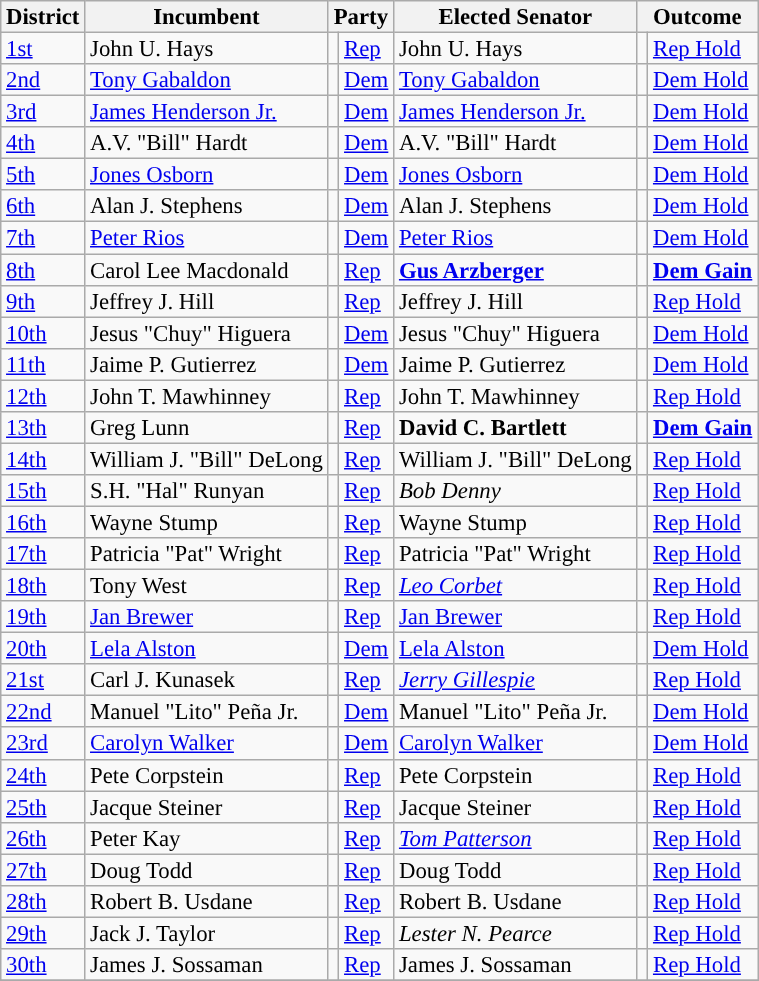<table class="sortable wikitable" style="font-size:95%;line-height:14px;">
<tr>
<th>District</th>
<th>Incumbent</th>
<th colspan="2">Party</th>
<th>Elected Senator</th>
<th colspan="2">Outcome</th>
</tr>
<tr>
<td><a href='#'>1st</a></td>
<td>John U. Hays</td>
<td style="background:"></td>
<td><a href='#'>Rep</a></td>
<td>John U. Hays</td>
<td style="background:"></td>
<td><a href='#'>Rep Hold</a></td>
</tr>
<tr>
<td><a href='#'>2nd</a></td>
<td><a href='#'>Tony Gabaldon</a></td>
<td style="background:"></td>
<td><a href='#'>Dem</a></td>
<td><a href='#'>Tony Gabaldon</a></td>
<td style="background:"></td>
<td><a href='#'>Dem Hold</a></td>
</tr>
<tr>
<td><a href='#'>3rd</a></td>
<td><a href='#'>James Henderson Jr.</a></td>
<td style="background:"></td>
<td><a href='#'>Dem</a></td>
<td><a href='#'>James Henderson Jr.</a></td>
<td style="background:"></td>
<td><a href='#'>Dem Hold</a></td>
</tr>
<tr>
<td><a href='#'>4th</a></td>
<td>A.V. "Bill" Hardt</td>
<td style="background:"></td>
<td><a href='#'>Dem</a></td>
<td>A.V. "Bill" Hardt</td>
<td style="background:"></td>
<td><a href='#'>Dem Hold</a></td>
</tr>
<tr>
<td><a href='#'>5th</a></td>
<td><a href='#'>Jones Osborn</a></td>
<td style="background:"></td>
<td><a href='#'>Dem</a></td>
<td><a href='#'>Jones Osborn</a></td>
<td style="background:"></td>
<td><a href='#'>Dem Hold</a></td>
</tr>
<tr>
<td><a href='#'>6th</a></td>
<td>Alan J. Stephens</td>
<td style="background:"></td>
<td><a href='#'>Dem</a></td>
<td>Alan J. Stephens</td>
<td style="background:"></td>
<td><a href='#'>Dem Hold</a></td>
</tr>
<tr>
<td><a href='#'>7th</a></td>
<td><a href='#'>Peter Rios</a></td>
<td style="background:"></td>
<td><a href='#'>Dem</a></td>
<td><a href='#'>Peter Rios</a></td>
<td style="background:"></td>
<td><a href='#'>Dem Hold</a></td>
</tr>
<tr>
<td><a href='#'>8th</a></td>
<td>Carol Lee Macdonald</td>
<td style="background:"></td>
<td><a href='#'>Rep</a></td>
<td><strong><a href='#'>Gus Arzberger</a></strong></td>
<td style="background:"></td>
<td><strong><a href='#'>Dem Gain</a></strong></td>
</tr>
<tr>
<td><a href='#'>9th</a></td>
<td>Jeffrey J. Hill</td>
<td style="background:"></td>
<td><a href='#'>Rep</a></td>
<td>Jeffrey J. Hill</td>
<td style="background:"></td>
<td><a href='#'>Rep Hold</a></td>
</tr>
<tr>
<td><a href='#'>10th</a></td>
<td>Jesus "Chuy" Higuera</td>
<td style="background:"></td>
<td><a href='#'>Dem</a></td>
<td>Jesus "Chuy" Higuera</td>
<td style="background:"></td>
<td><a href='#'>Dem Hold</a></td>
</tr>
<tr>
<td><a href='#'>11th</a></td>
<td>Jaime P. Gutierrez</td>
<td style="background:"></td>
<td><a href='#'>Dem</a></td>
<td>Jaime P. Gutierrez</td>
<td style="background:"></td>
<td><a href='#'>Dem Hold</a></td>
</tr>
<tr>
<td><a href='#'>12th</a></td>
<td>John T. Mawhinney</td>
<td style="background:"></td>
<td><a href='#'>Rep</a></td>
<td>John T. Mawhinney</td>
<td style="background:"></td>
<td><a href='#'>Rep Hold</a></td>
</tr>
<tr>
<td><a href='#'>13th</a></td>
<td>Greg Lunn</td>
<td style="background:"></td>
<td><a href='#'>Rep</a></td>
<td><strong>David C. Bartlett</strong></td>
<td style="background:"></td>
<td><strong><a href='#'>Dem Gain</a></strong></td>
</tr>
<tr>
<td><a href='#'>14th</a></td>
<td>William J. "Bill" DeLong</td>
<td style="background:"></td>
<td><a href='#'>Rep</a></td>
<td>William J. "Bill" DeLong</td>
<td style="background:"></td>
<td><a href='#'>Rep Hold</a></td>
</tr>
<tr>
<td><a href='#'>15th</a></td>
<td>S.H. "Hal" Runyan</td>
<td style="background:"></td>
<td><a href='#'>Rep</a></td>
<td><em>Bob Denny</em></td>
<td style="background:"></td>
<td><a href='#'>Rep Hold</a></td>
</tr>
<tr>
<td><a href='#'>16th</a></td>
<td>Wayne Stump</td>
<td style="background:"></td>
<td><a href='#'>Rep</a></td>
<td>Wayne Stump</td>
<td style="background:"></td>
<td><a href='#'>Rep Hold</a></td>
</tr>
<tr>
<td><a href='#'>17th</a></td>
<td>Patricia "Pat" Wright</td>
<td style="background:"></td>
<td><a href='#'>Rep</a></td>
<td>Patricia "Pat" Wright</td>
<td style="background:"></td>
<td><a href='#'>Rep Hold</a></td>
</tr>
<tr>
<td><a href='#'>18th</a></td>
<td>Tony West</td>
<td style="background:"></td>
<td><a href='#'>Rep</a></td>
<td><em><a href='#'>Leo Corbet</a></em></td>
<td style="background:"></td>
<td><a href='#'>Rep Hold</a></td>
</tr>
<tr>
<td><a href='#'>19th</a></td>
<td><a href='#'>Jan Brewer</a></td>
<td style="background:"></td>
<td><a href='#'>Rep</a></td>
<td><a href='#'>Jan Brewer</a></td>
<td style="background:"></td>
<td><a href='#'>Rep Hold</a></td>
</tr>
<tr>
<td><a href='#'>20th</a></td>
<td><a href='#'>Lela Alston</a></td>
<td style="background:"></td>
<td><a href='#'>Dem</a></td>
<td><a href='#'>Lela Alston</a></td>
<td style="background:"></td>
<td><a href='#'>Dem Hold</a></td>
</tr>
<tr>
<td><a href='#'>21st</a></td>
<td>Carl J. Kunasek</td>
<td style="background:"></td>
<td><a href='#'>Rep</a></td>
<td><em><a href='#'>Jerry Gillespie</a></em></td>
<td style="background:"></td>
<td><a href='#'>Rep Hold</a></td>
</tr>
<tr>
<td><a href='#'>22nd</a></td>
<td>Manuel "Lito" Peña Jr.</td>
<td style="background:"></td>
<td><a href='#'>Dem</a></td>
<td>Manuel "Lito" Peña Jr.</td>
<td style="background:"></td>
<td><a href='#'>Dem Hold</a></td>
</tr>
<tr>
<td><a href='#'>23rd</a></td>
<td><a href='#'>Carolyn Walker</a></td>
<td style="background:"></td>
<td><a href='#'>Dem</a></td>
<td><a href='#'>Carolyn Walker</a></td>
<td style="background:"></td>
<td><a href='#'>Dem Hold</a></td>
</tr>
<tr>
<td><a href='#'>24th</a></td>
<td>Pete Corpstein</td>
<td style="background:"></td>
<td><a href='#'>Rep</a></td>
<td>Pete Corpstein</td>
<td style="background:"></td>
<td><a href='#'>Rep Hold</a></td>
</tr>
<tr>
<td><a href='#'>25th</a></td>
<td>Jacque Steiner</td>
<td style="background:"></td>
<td><a href='#'>Rep</a></td>
<td>Jacque Steiner</td>
<td style="background:"></td>
<td><a href='#'>Rep Hold</a></td>
</tr>
<tr>
<td><a href='#'>26th</a></td>
<td>Peter Kay</td>
<td style="background:"></td>
<td><a href='#'>Rep</a></td>
<td><em><a href='#'>Tom Patterson</a></em></td>
<td style="background:"></td>
<td><a href='#'>Rep Hold</a></td>
</tr>
<tr>
<td><a href='#'>27th</a></td>
<td>Doug Todd</td>
<td style="background:"></td>
<td><a href='#'>Rep</a></td>
<td>Doug Todd</td>
<td style="background:"></td>
<td><a href='#'>Rep Hold</a></td>
</tr>
<tr>
<td><a href='#'>28th</a></td>
<td>Robert B. Usdane</td>
<td style="background:"></td>
<td><a href='#'>Rep</a></td>
<td>Robert B. Usdane</td>
<td style="background:"></td>
<td><a href='#'>Rep Hold</a></td>
</tr>
<tr>
<td><a href='#'>29th</a></td>
<td>Jack J. Taylor</td>
<td style="background:"></td>
<td><a href='#'>Rep</a></td>
<td><em>Lester N. Pearce</em></td>
<td style="background:"></td>
<td><a href='#'>Rep Hold</a></td>
</tr>
<tr>
<td><a href='#'>30th</a></td>
<td>James J. Sossaman</td>
<td style="background:"></td>
<td><a href='#'>Rep</a></td>
<td>James J. Sossaman</td>
<td style="background:"></td>
<td><a href='#'>Rep Hold</a></td>
</tr>
<tr>
</tr>
</table>
